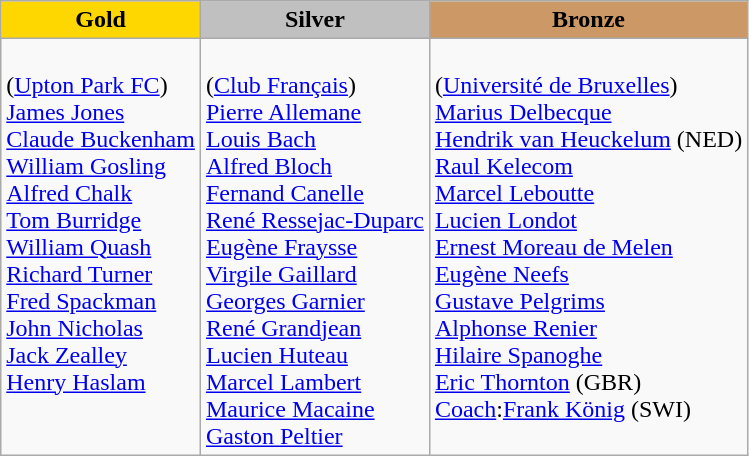<table class="wikitable">
<tr>
<td align="center" bgcolor="gold"><strong>Gold</strong></td>
<td align="center" bgcolor="silver"><strong>Silver</strong></td>
<td align="center" bgcolor="CC9966"><strong>Bronze</strong></td>
</tr>
<tr>
<td valign=top><br>(<a href='#'>Upton Park FC</a>)<br><a href='#'>James Jones</a><br><a href='#'>Claude Buckenham</a><br><a href='#'>William Gosling</a><br><a href='#'>Alfred Chalk</a><br><a href='#'>Tom Burridge</a><br><a href='#'>William Quash</a><br><a href='#'>Richard Turner</a><br><a href='#'>Fred Spackman</a><br><a href='#'>John Nicholas</a><br><a href='#'>Jack Zealley</a><br><a href='#'>Henry Haslam</a></td>
<td valign=top><br>(<a href='#'>Club Français</a>) <br><a href='#'>Pierre Allemane</a><br><a href='#'>Louis Bach</a><br><a href='#'>Alfred Bloch</a><br><a href='#'>Fernand Canelle</a><br><a href='#'>René Ressejac-Duparc</a><br><a href='#'>Eugène Fraysse</a><br><a href='#'>Virgile Gaillard</a><br><a href='#'>Georges Garnier</a><br><a href='#'>René Grandjean</a><br><a href='#'>Lucien Huteau</a><br><a href='#'>Marcel Lambert</a><br><a href='#'>Maurice Macaine</a><br><a href='#'>Gaston Peltier</a></td>
<td valign=top><br>(<a href='#'>Université de Bruxelles</a>)<br><a href='#'>Marius Delbecque</a><br><a href='#'>Hendrik van Heuckelum</a> (NED)<br><a href='#'>Raul Kelecom</a><br><a href='#'>Marcel Leboutte</a><br><a href='#'>Lucien Londot</a><br><a href='#'>Ernest Moreau de Melen</a><br><a href='#'>Eugène Neefs</a><br><a href='#'>Gustave Pelgrims</a><br><a href='#'>Alphonse Renier</a><br><a href='#'>Hilaire Spanoghe</a><br><a href='#'>Eric Thornton</a> (GBR)<br><a href='#'>Coach</a>:<a href='#'>Frank König</a> (SWI)</td>
</tr>
</table>
